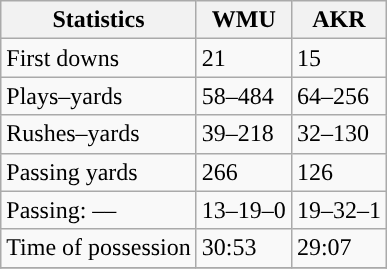<table class="wikitable" style="float:left">
<tr>
<th>Statistics</th>
<th>WMU</th>
<th>AKR</th>
</tr>
<tr>
<td>First downs</td>
<td>21</td>
<td>15</td>
</tr>
<tr>
<td>Plays–yards</td>
<td>58–484</td>
<td>64–256</td>
</tr>
<tr>
<td>Rushes–yards</td>
<td>39–218</td>
<td>32–130</td>
</tr>
<tr>
<td>Passing yards</td>
<td>266</td>
<td>126</td>
</tr>
<tr>
<td>Passing: ––</td>
<td>13–19–0</td>
<td>19–32–1</td>
</tr>
<tr>
<td>Time of possession</td>
<td>30:53</td>
<td>29:07</td>
</tr>
<tr>
</tr>
</table>
